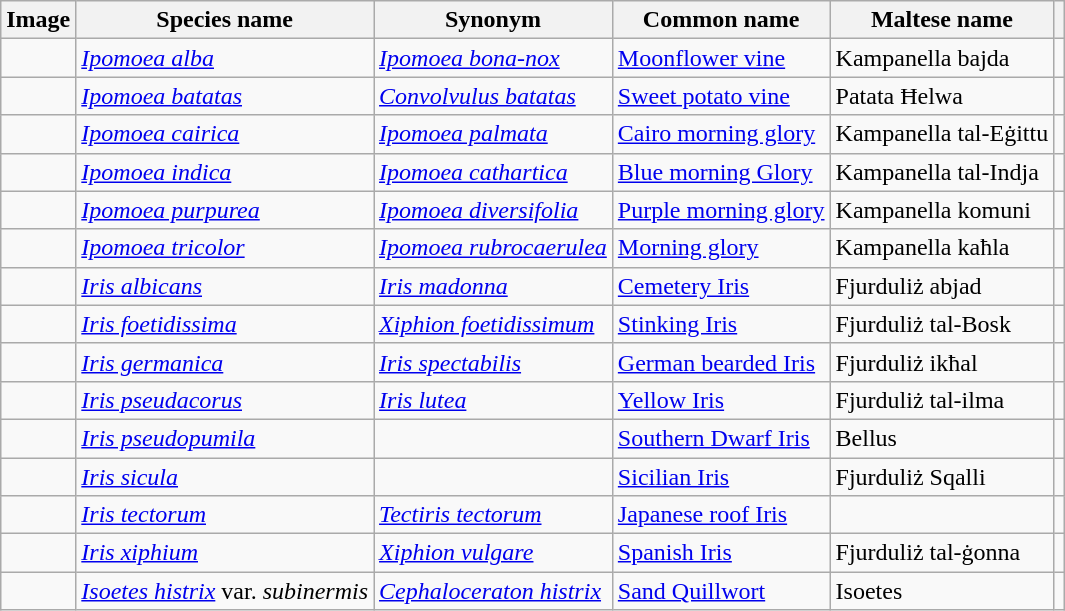<table class="wikitable">
<tr>
<th>Image</th>
<th>Species name</th>
<th>Synonym</th>
<th>Common name</th>
<th>Maltese name</th>
<th></th>
</tr>
<tr>
<td></td>
<td><em><a href='#'>Ipomoea alba</a></em></td>
<td><em><a href='#'>Ipomoea bona-nox</a></em></td>
<td><a href='#'>Moonflower vine</a></td>
<td>Kampanella bajda</td>
<td></td>
</tr>
<tr>
<td></td>
<td><em><a href='#'>Ipomoea batatas</a></em></td>
<td><em><a href='#'>Convolvulus batatas</a></em></td>
<td><a href='#'>Sweet potato vine</a></td>
<td>Patata Ħelwa</td>
<td></td>
</tr>
<tr>
<td></td>
<td><em><a href='#'>Ipomoea cairica</a></em></td>
<td><em><a href='#'>Ipomoea palmata</a></em></td>
<td><a href='#'>Cairo morning glory</a></td>
<td>Kampanella tal-Eġittu</td>
<td></td>
</tr>
<tr>
<td></td>
<td><em><a href='#'>Ipomoea indica</a></em></td>
<td><em><a href='#'>Ipomoea cathartica</a></em></td>
<td><a href='#'>Blue morning Glory</a></td>
<td>Kampanella tal-Indja</td>
<td></td>
</tr>
<tr>
<td></td>
<td><em><a href='#'>Ipomoea purpurea</a></em></td>
<td><em><a href='#'>Ipomoea diversifolia</a></em></td>
<td><a href='#'>Purple morning glory</a></td>
<td>Kampanella komuni</td>
<td></td>
</tr>
<tr>
<td></td>
<td><em><a href='#'>Ipomoea tricolor</a></em></td>
<td><em><a href='#'>Ipomoea rubrocaerulea</a></em></td>
<td><a href='#'>Morning glory</a></td>
<td>Kampanella kaħla</td>
<td></td>
</tr>
<tr>
<td></td>
<td><em><a href='#'>Iris albicans</a></em></td>
<td><em><a href='#'>Iris madonna</a></em></td>
<td><a href='#'>Cemetery Iris</a></td>
<td>Fjurduliż abjad</td>
<td></td>
</tr>
<tr>
<td></td>
<td><em><a href='#'>Iris foetidissima</a></em></td>
<td><em><a href='#'>Xiphion foetidissimum</a></em></td>
<td><a href='#'>Stinking Iris</a></td>
<td>Fjurduliż tal-Bosk</td>
<td></td>
</tr>
<tr>
<td></td>
<td><em><a href='#'>Iris germanica</a></em></td>
<td><em><a href='#'>Iris spectabilis</a></em></td>
<td><a href='#'>German bearded Iris</a></td>
<td>Fjurduliż ikħal</td>
<td></td>
</tr>
<tr>
<td></td>
<td><em><a href='#'>Iris pseudacorus</a></em></td>
<td><em><a href='#'>Iris lutea</a></em></td>
<td><a href='#'>Yellow Iris</a></td>
<td>Fjurduliż tal-ilma</td>
<td></td>
</tr>
<tr>
<td></td>
<td><em><a href='#'>Iris pseudopumila</a></em></td>
<td></td>
<td><a href='#'>Southern Dwarf Iris</a></td>
<td>Bellus</td>
<td></td>
</tr>
<tr>
<td></td>
<td><em><a href='#'>Iris sicula</a></em></td>
<td></td>
<td><a href='#'>Sicilian Iris</a></td>
<td>Fjurduliż Sqalli</td>
<td></td>
</tr>
<tr>
<td></td>
<td><em><a href='#'>Iris tectorum</a></em></td>
<td><em><a href='#'>Tectiris tectorum</a></em></td>
<td><a href='#'>Japanese roof Iris</a></td>
<td></td>
<td></td>
</tr>
<tr>
<td></td>
<td><em><a href='#'>Iris xiphium</a></em></td>
<td><em><a href='#'>Xiphion vulgare</a></em></td>
<td><a href='#'>Spanish Iris</a></td>
<td>Fjurduliż tal-ġonna</td>
<td></td>
</tr>
<tr>
<td></td>
<td><em><a href='#'>Isoetes histrix</a></em> var. <em>subinermis</em></td>
<td><em><a href='#'>Cephaloceraton histrix</a></em></td>
<td><a href='#'>Sand Quillwort</a></td>
<td>Isoetes</td>
<td></td>
</tr>
</table>
